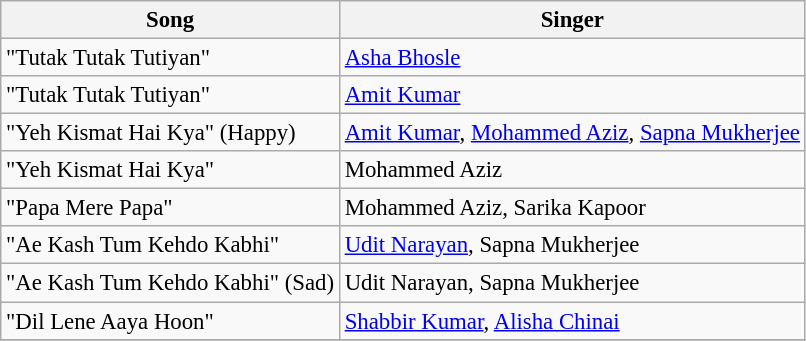<table class="wikitable" style="font-size:95%;">
<tr>
<th>Song</th>
<th>Singer</th>
</tr>
<tr>
<td>"Tutak Tutak Tutiyan"</td>
<td><a href='#'>Asha Bhosle</a></td>
</tr>
<tr>
<td>"Tutak Tutak Tutiyan"</td>
<td><a href='#'>Amit Kumar</a></td>
</tr>
<tr>
<td>"Yeh Kismat Hai Kya" (Happy)</td>
<td><a href='#'>Amit Kumar</a>, <a href='#'>Mohammed Aziz</a>, <a href='#'>Sapna Mukherjee</a></td>
</tr>
<tr>
<td>"Yeh Kismat Hai Kya"</td>
<td>Mohammed Aziz</td>
</tr>
<tr>
<td>"Papa Mere Papa"</td>
<td>Mohammed Aziz, Sarika Kapoor</td>
</tr>
<tr>
<td>"Ae Kash Tum Kehdo Kabhi"</td>
<td><a href='#'>Udit Narayan</a>, Sapna Mukherjee</td>
</tr>
<tr>
<td>"Ae Kash Tum Kehdo Kabhi" (Sad)</td>
<td>Udit Narayan, Sapna Mukherjee</td>
</tr>
<tr>
<td>"Dil Lene Aaya Hoon"</td>
<td><a href='#'>Shabbir Kumar</a>, <a href='#'>Alisha Chinai</a></td>
</tr>
<tr>
</tr>
</table>
